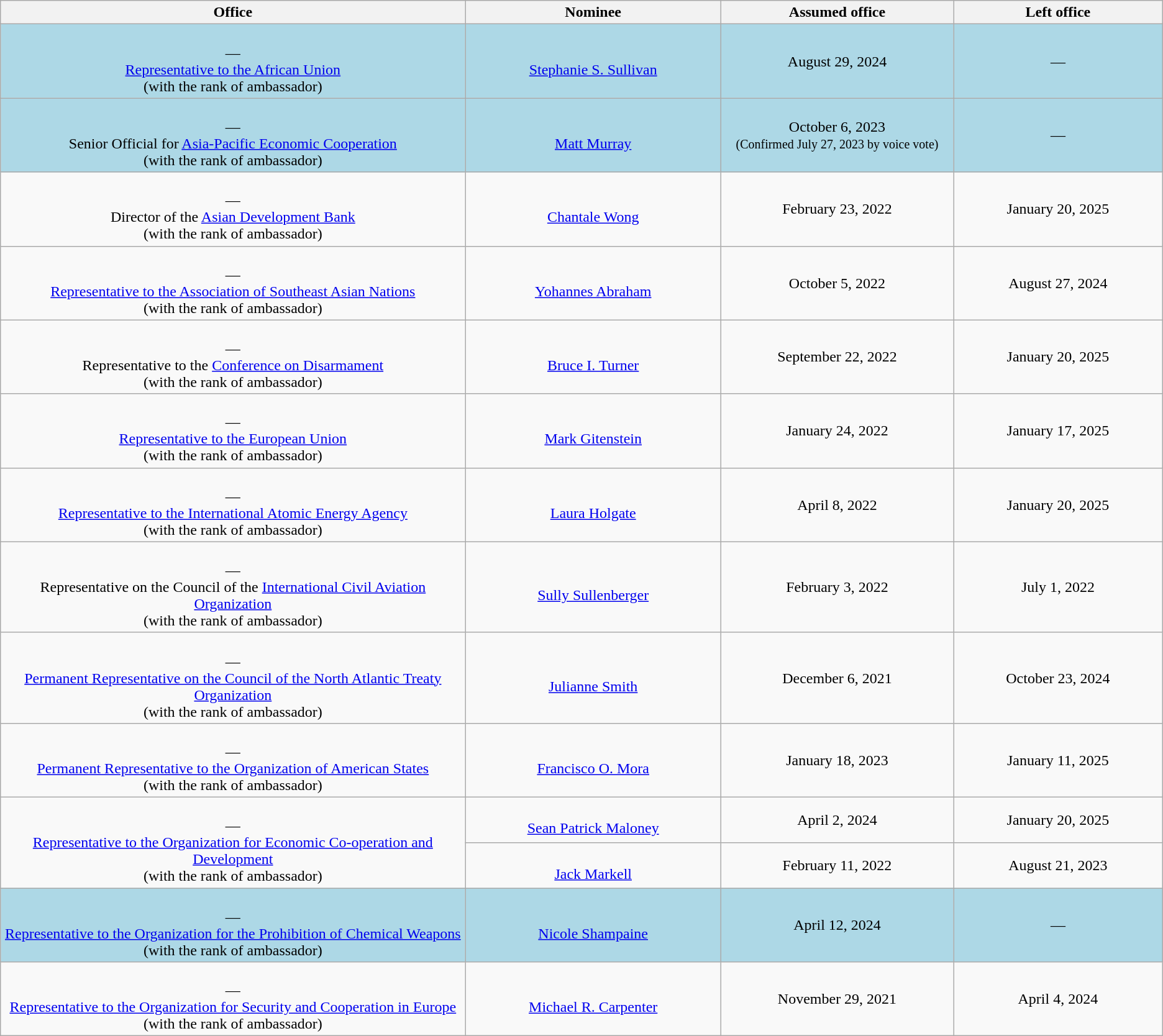<table class="wikitable sortable" style="text-align:center">
<tr>
<th style="width:40%">Office</th>
<th style="width:22%">Nominee</th>
<th style="width:20%" data-sort-type="date">Assumed office</th>
<th style="width:18%" data-sort-type="date">Left office</th>
</tr>
<tr style="background:lightblue;">
<td><br>—<br><a href='#'>Representative to the African Union</a><br>(with the rank of ambassador)</td>
<td><br><a href='#'>Stephanie S. Sullivan</a></td>
<td>August 29, 2024<br></td>
<td>—</td>
</tr>
<tr style="background:lightblue;">
<td><br>—<br>Senior Official for <a href='#'>Asia-Pacific Economic Cooperation</a><br>(with the rank of ambassador)</td>
<td><br><a href='#'>Matt Murray</a></td>
<td>October 6, 2023<br><small>(Confirmed July 27, 2023 by voice vote)</small></td>
<td>—</td>
</tr>
<tr>
<td><br>—<br>Director of the <a href='#'>Asian Development Bank</a><br>(with the rank of ambassador)</td>
<td><br><a href='#'>Chantale Wong</a></td>
<td>February 23, 2022<br></td>
<td>January 20, 2025</td>
</tr>
<tr>
<td><br>—<br><a href='#'>Representative to the Association of Southeast Asian Nations</a><br>(with the rank of ambassador)</td>
<td><br><a href='#'>Yohannes Abraham</a></td>
<td>October 5, 2022<br></td>
<td>August 27, 2024</td>
</tr>
<tr>
<td><br>—<br>Representative to the <a href='#'>Conference on Disarmament</a><br>(with the rank of ambassador)</td>
<td><br><a href='#'>Bruce I. Turner</a></td>
<td>September 22, 2022<br></td>
<td>January 20, 2025</td>
</tr>
<tr>
<td><br>—<br><a href='#'>Representative to the European Union</a><br>(with the rank of ambassador)</td>
<td><br><a href='#'>Mark Gitenstein</a></td>
<td>January 24, 2022<br></td>
<td>January 17, 2025</td>
</tr>
<tr>
<td><br>—<br><a href='#'>Representative to the International Atomic Energy Agency</a><br>(with the rank of ambassador)</td>
<td><br><a href='#'>Laura Holgate</a></td>
<td>April 8, 2022<br></td>
<td>January 20, 2025</td>
</tr>
<tr>
<td><br>—<br>Representative on the Council of the <a href='#'>International Civil Aviation Organization</a><br>(with the rank of ambassador)</td>
<td><br><a href='#'>Sully Sullenberger</a></td>
<td>February 3, 2022<br></td>
<td>July 1, 2022</td>
</tr>
<tr>
<td><br>—<br><a href='#'>Permanent Representative on the Council of the North Atlantic Treaty Organization</a><br>(with the rank of ambassador)</td>
<td><br><a href='#'>Julianne Smith</a></td>
<td>December 6, 2021<br></td>
<td>October 23, 2024</td>
</tr>
<tr>
<td><br>—<br><a href='#'>Permanent Representative to the Organization of American States</a><br>(with the rank of ambassador)</td>
<td><br><a href='#'>Francisco O. Mora</a></td>
<td>January 18, 2023<br></td>
<td>January 11, 2025</td>
</tr>
<tr>
<td rowspan=2><br>—<br><a href='#'>Representative to the Organization for Economic Co-operation and Development</a><br>(with the rank of ambassador)</td>
<td><br><a href='#'>Sean Patrick Maloney</a></td>
<td>April 2, 2024<br></td>
<td>January 20, 2025</td>
</tr>
<tr>
<td><br><a href='#'>Jack Markell</a></td>
<td>February 11, 2022<br></td>
<td>August 21, 2023</td>
</tr>
<tr style="background:lightblue">
<td><br>—<br><a href='#'>Representative to the Organization for the Prohibition of Chemical Weapons</a><br>(with the rank of ambassador)</td>
<td><br><a href='#'>Nicole Shampaine</a></td>
<td>April 12, 2024<br></td>
<td>—</td>
</tr>
<tr>
<td><br>—<br><a href='#'>Representative to the Organization for Security and Cooperation in Europe</a><br>(with the rank of ambassador)</td>
<td><br><a href='#'>Michael R. Carpenter</a></td>
<td>November 29, 2021<br></td>
<td>April 4, 2024</td>
</tr>
</table>
